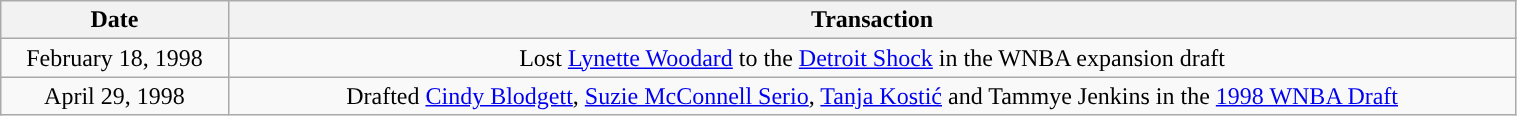<table class="wikitable" style="width:80%; text-align: center;">
<tr>
<th>Date</th>
<th>Transaction</th>
</tr>
<tr>
<td>February 18, 1998</td>
<td>Lost <a href='#'>Lynette Woodard</a> to the <a href='#'>Detroit Shock</a> in the WNBA expansion draft</td>
</tr>
<tr>
<td>April 29, 1998</td>
<td>Drafted <a href='#'>Cindy Blodgett</a>, <a href='#'>Suzie McConnell Serio</a>, <a href='#'>Tanja Kostić</a> and Tammye Jenkins in the <a href='#'>1998 WNBA Draft</a></td>
</tr>
</table>
